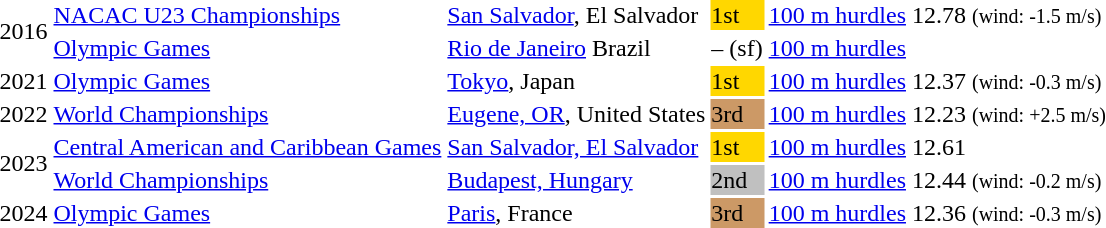<table>
<tr>
<td rowspan=2>2016</td>
<td><a href='#'>NACAC U23 Championships</a></td>
<td><a href='#'>San Salvador</a>, El Salvador</td>
<td bgcolor=gold>1st</td>
<td><a href='#'>100 m hurdles</a></td>
<td>12.78</td>
<td><small>(wind: -1.5 m/s)</small></td>
</tr>
<tr>
<td><a href='#'>Olympic Games</a></td>
<td><a href='#'>Rio de Janeiro</a> Brazil</td>
<td>– (sf)</td>
<td><a href='#'>100 m hurdles</a></td>
<td></td>
<td></td>
</tr>
<tr>
<td>2021</td>
<td><a href='#'>Olympic Games</a></td>
<td><a href='#'>Tokyo</a>, Japan</td>
<td bgcolor=gold>1st</td>
<td><a href='#'>100 m hurdles</a></td>
<td>12.37</td>
<td><small>(wind: -0.3 m/s)</small></td>
</tr>
<tr>
<td>2022</td>
<td><a href='#'>World Championships</a></td>
<td><a href='#'>Eugene, OR</a>, United States</td>
<td bgcolor=cc9966>3rd</td>
<td><a href='#'>100 m hurdles</a></td>
<td>12.23</td>
<td><small>(wind: +2.5 m/s)</small></td>
</tr>
<tr>
<td rowspan=2>2023</td>
<td><a href='#'>Central American and Caribbean Games</a></td>
<td><a href='#'>San Salvador, El Salvador</a></td>
<td bgcolor=gold>1st</td>
<td><a href='#'>100 m hurdles</a></td>
<td>12.61</td>
</tr>
<tr>
<td><a href='#'>World Championships</a></td>
<td><a href='#'>Budapest, Hungary</a></td>
<td bgcolor=silver>2nd</td>
<td><a href='#'>100 m hurdles</a></td>
<td>12.44</td>
<td><small>(wind: -0.2 m/s)</small></td>
</tr>
<tr>
<td>2024</td>
<td><a href='#'>Olympic Games</a></td>
<td><a href='#'>Paris</a>, France</td>
<td bgcolor=cc9966>3rd</td>
<td><a href='#'>100 m hurdles</a></td>
<td>12.36</td>
<td><small>(wind: -0.3 m/s)</small></td>
</tr>
</table>
